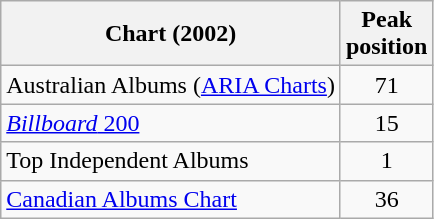<table class="wikitable">
<tr>
<th align="center">Chart (2002)</th>
<th align="center">Peak <br>position</th>
</tr>
<tr>
<td>Australian Albums (<a href='#'>ARIA Charts</a>)</td>
<td align="center">71</td>
</tr>
<tr>
<td><a href='#'><em>Billboard</em> 200</a></td>
<td align="center">15</td>
</tr>
<tr>
<td>Top Independent Albums</td>
<td align="center">1</td>
</tr>
<tr>
<td><a href='#'>Canadian Albums Chart</a></td>
<td align="center">36</td>
</tr>
</table>
